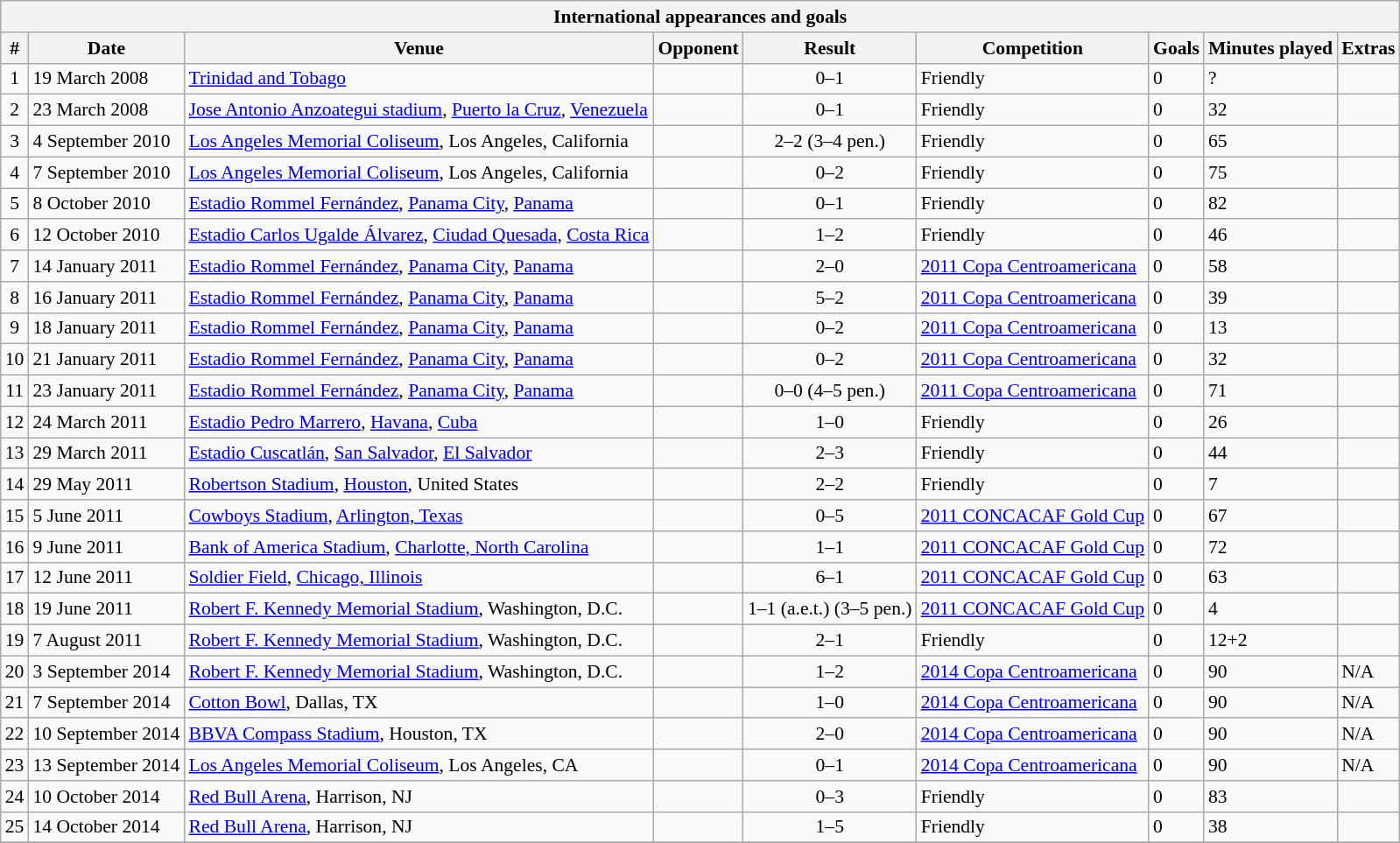<table class="wikitable collapsible collapsed" style="font-size:90%">
<tr>
<th colspan="9"><strong>International appearances and goals</strong></th>
</tr>
<tr>
<th>#</th>
<th>Date</th>
<th>Venue</th>
<th>Opponent</th>
<th>Result</th>
<th>Competition</th>
<th>Goals</th>
<th>Minutes played</th>
<th>Extras</th>
</tr>
<tr>
<td align="center">1</td>
<td>19 March 2008</td>
<td><a href='#'>Trinidad and Tobago</a></td>
<td></td>
<td align="center">0–1</td>
<td>Friendly</td>
<td>0</td>
<td>?</td>
<td></td>
</tr>
<tr>
<td align="center">2</td>
<td>23 March 2008</td>
<td><a href='#'>Jose Antonio Anzoategui stadium</a>, <a href='#'>Puerto la Cruz</a>, <a href='#'>Venezuela</a></td>
<td></td>
<td align="center">0–1</td>
<td>Friendly</td>
<td>0</td>
<td>32</td>
<td></td>
</tr>
<tr>
<td align="center">3</td>
<td>4 September 2010</td>
<td><a href='#'>Los Angeles Memorial Coliseum</a>, Los Angeles, California</td>
<td></td>
<td align="center">2–2 (3–4 pen.)</td>
<td>Friendly</td>
<td>0</td>
<td>65</td>
<td></td>
</tr>
<tr>
<td align="center">4</td>
<td>7 September 2010</td>
<td><a href='#'>Los Angeles Memorial Coliseum</a>, Los Angeles, California</td>
<td></td>
<td align="center">0–2</td>
<td>Friendly</td>
<td>0</td>
<td>75</td>
<td></td>
</tr>
<tr>
<td align="center">5</td>
<td>8 October 2010</td>
<td><a href='#'>Estadio Rommel Fernández</a>, <a href='#'>Panama City</a>, <a href='#'>Panama</a></td>
<td></td>
<td align="center">0–1</td>
<td>Friendly</td>
<td>0</td>
<td>82</td>
<td></td>
</tr>
<tr>
<td align="center">6</td>
<td>12 October 2010</td>
<td><a href='#'>Estadio Carlos Ugalde Álvarez</a>, <a href='#'>Ciudad Quesada</a>, <a href='#'>Costa Rica</a></td>
<td></td>
<td align="center">1–2</td>
<td>Friendly</td>
<td>0</td>
<td>46</td>
<td></td>
</tr>
<tr>
<td align="center">7</td>
<td>14 January 2011</td>
<td><a href='#'>Estadio Rommel Fernández</a>, <a href='#'>Panama City</a>, <a href='#'>Panama</a></td>
<td></td>
<td align="center">2–0</td>
<td><a href='#'>2011 Copa Centroamericana</a></td>
<td>0</td>
<td>58</td>
<td></td>
</tr>
<tr>
<td align="center">8</td>
<td>16 January 2011</td>
<td><a href='#'>Estadio Rommel Fernández</a>, <a href='#'>Panama City</a>, <a href='#'>Panama</a></td>
<td></td>
<td align="center">5–2</td>
<td><a href='#'>2011 Copa Centroamericana</a></td>
<td>0</td>
<td>39</td>
<td></td>
</tr>
<tr>
<td align="center">9</td>
<td>18 January 2011</td>
<td><a href='#'>Estadio Rommel Fernández</a>, <a href='#'>Panama City</a>, <a href='#'>Panama</a></td>
<td></td>
<td align="center">0–2</td>
<td><a href='#'>2011 Copa Centroamericana</a></td>
<td>0</td>
<td>13</td>
<td></td>
</tr>
<tr>
<td align="center">10</td>
<td>21 January 2011</td>
<td><a href='#'>Estadio Rommel Fernández</a>, <a href='#'>Panama City</a>, <a href='#'>Panama</a></td>
<td></td>
<td align="center">0–2</td>
<td><a href='#'>2011 Copa Centroamericana</a></td>
<td>0</td>
<td>32</td>
<td></td>
</tr>
<tr>
<td align="center">11</td>
<td>23 January 2011</td>
<td><a href='#'>Estadio Rommel Fernández</a>, <a href='#'>Panama City</a>, <a href='#'>Panama</a></td>
<td></td>
<td align="center">0–0 (4–5 pen.)</td>
<td><a href='#'>2011 Copa Centroamericana</a></td>
<td>0</td>
<td>71</td>
<td></td>
</tr>
<tr>
<td align="center">12</td>
<td>24 March 2011</td>
<td><a href='#'>Estadio Pedro Marrero</a>, <a href='#'>Havana</a>, <a href='#'>Cuba</a></td>
<td></td>
<td align="center">1–0</td>
<td>Friendly</td>
<td>0</td>
<td>26</td>
<td></td>
</tr>
<tr>
<td align="center">13</td>
<td>29 March 2011</td>
<td><a href='#'>Estadio Cuscatlán</a>, <a href='#'>San Salvador</a>, <a href='#'>El Salvador</a></td>
<td></td>
<td align="center">2–3</td>
<td>Friendly</td>
<td>0</td>
<td>44</td>
<td></td>
</tr>
<tr>
<td align="center">14</td>
<td>29 May 2011</td>
<td><a href='#'>Robertson Stadium</a>, <a href='#'>Houston</a>, United States</td>
<td></td>
<td align="center">2–2</td>
<td>Friendly</td>
<td>0</td>
<td>7</td>
<td></td>
</tr>
<tr>
<td align="center">15</td>
<td>5 June 2011</td>
<td><a href='#'>Cowboys Stadium</a>, <a href='#'>Arlington, Texas</a></td>
<td></td>
<td align="center">0–5</td>
<td><a href='#'>2011 CONCACAF Gold Cup</a></td>
<td>0</td>
<td>67</td>
<td></td>
</tr>
<tr>
<td align="center">16</td>
<td>9 June 2011</td>
<td><a href='#'>Bank of America Stadium</a>, <a href='#'>Charlotte, North Carolina</a></td>
<td></td>
<td align="center">1–1</td>
<td><a href='#'>2011 CONCACAF Gold Cup</a></td>
<td>0</td>
<td>72</td>
<td></td>
</tr>
<tr>
<td align="center">17</td>
<td>12 June 2011</td>
<td><a href='#'>Soldier Field</a>, <a href='#'>Chicago, Illinois</a></td>
<td></td>
<td align="center">6–1</td>
<td><a href='#'>2011 CONCACAF Gold Cup</a></td>
<td>0</td>
<td>63</td>
<td></td>
</tr>
<tr>
<td align="center">18</td>
<td>19 June 2011</td>
<td><a href='#'>Robert F. Kennedy Memorial Stadium</a>, Washington, D.C.</td>
<td></td>
<td align="center">1–1 (a.e.t.) (3–5 pen.)</td>
<td><a href='#'>2011 CONCACAF Gold Cup</a></td>
<td>0</td>
<td>4</td>
<td></td>
</tr>
<tr>
<td align="center">19</td>
<td>7 August 2011</td>
<td><a href='#'>Robert F. Kennedy Memorial Stadium</a>, Washington, D.C.</td>
<td></td>
<td align="center">2–1</td>
<td>Friendly</td>
<td>0</td>
<td>12+2</td>
<td></td>
</tr>
<tr>
<td align="center">20</td>
<td>3 September 2014</td>
<td><a href='#'>Robert F. Kennedy Memorial Stadium</a>, Washington, D.C.</td>
<td></td>
<td align="center">1–2</td>
<td><a href='#'>2014 Copa Centroamericana</a></td>
<td>0</td>
<td>90</td>
<td>N/A</td>
</tr>
<tr>
<td align="center">21</td>
<td>7 September 2014</td>
<td><a href='#'>Cotton Bowl</a>, Dallas, TX</td>
<td></td>
<td align="center">1–0</td>
<td><a href='#'>2014 Copa Centroamericana</a></td>
<td>0</td>
<td>90</td>
<td>N/A</td>
</tr>
<tr>
<td align="center">22</td>
<td>10 September 2014</td>
<td><a href='#'>BBVA Compass Stadium</a>, Houston, TX</td>
<td></td>
<td align="center">2–0</td>
<td><a href='#'>2014 Copa Centroamericana</a></td>
<td>0</td>
<td>90</td>
<td>N/A</td>
</tr>
<tr>
<td align="center">23</td>
<td>13 September 2014</td>
<td><a href='#'>Los Angeles Memorial Coliseum</a>, Los Angeles, CA</td>
<td></td>
<td align="center">0–1</td>
<td><a href='#'>2014 Copa Centroamericana</a></td>
<td>0</td>
<td>90</td>
<td>N/A</td>
</tr>
<tr>
<td align="center">24</td>
<td>10 October 2014</td>
<td><a href='#'>Red Bull Arena</a>, Harrison, NJ</td>
<td></td>
<td align="center">0–3</td>
<td>Friendly</td>
<td>0</td>
<td>83</td>
<td></td>
</tr>
<tr>
<td align="center">25</td>
<td>14 October 2014</td>
<td><a href='#'>Red Bull Arena</a>, Harrison, NJ</td>
<td></td>
<td align="center">1–5</td>
<td>Friendly</td>
<td>0</td>
<td>38</td>
<td></td>
</tr>
<tr>
</tr>
</table>
